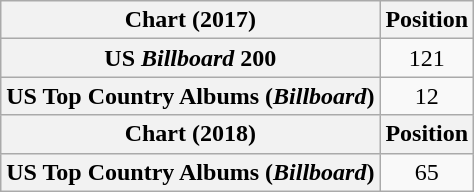<table class="wikitable plainrowheaders" style="text-align:center">
<tr>
<th scope="col">Chart (2017)</th>
<th scope="col">Position</th>
</tr>
<tr>
<th scope="row">US <em>Billboard</em> 200</th>
<td>121</td>
</tr>
<tr>
<th scope="row">US Top Country Albums (<em>Billboard</em>)</th>
<td>12</td>
</tr>
<tr>
<th scope="col">Chart (2018)</th>
<th scope="col">Position</th>
</tr>
<tr>
<th scope="row">US Top Country Albums (<em>Billboard</em>)</th>
<td>65</td>
</tr>
</table>
